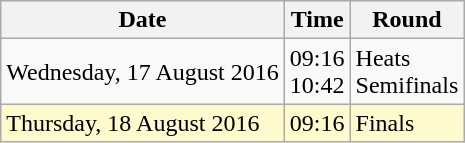<table class="wikitable">
<tr>
<th>Date</th>
<th>Time</th>
<th>Round</th>
</tr>
<tr>
<td>Wednesday, 17 August 2016</td>
<td>09:16<br>10:42</td>
<td>Heats<br>Semifinals</td>
</tr>
<tr>
<td style=background:lemonchiffon>Thursday, 18 August 2016</td>
<td style=background:lemonchiffon>09:16</td>
<td style=background:lemonchiffon>Finals</td>
</tr>
</table>
